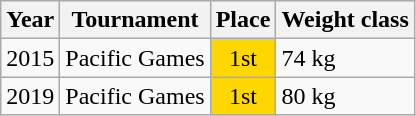<table class=wikitable>
<tr>
<th>Year</th>
<th>Tournament</th>
<th>Place</th>
<th>Weight class</th>
</tr>
<tr>
<td>2015</td>
<td>Pacific Games</td>
<td bgcolor="gold" align="center">1st</td>
<td>74 kg</td>
</tr>
<tr>
<td>2019</td>
<td>Pacific Games</td>
<td bgcolor="gold" align="center">1st</td>
<td>80 kg</td>
</tr>
</table>
